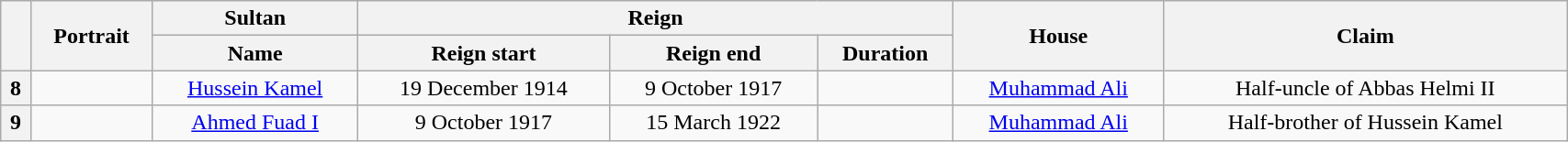<table class="wikitable" style="text-align:center; border:1px #aaf solid; width:90%;">
<tr>
<th rowspan="3"></th>
<th rowspan="3">Portrait</th>
<th>Sultan</th>
<th colspan="3" rowspan="2">Reign</th>
<th rowspan="3">House</th>
<th rowspan="3">Claim<br></th>
</tr>
<tr>
<th rowspan="2"><strong>Name</strong><br></th>
</tr>
<tr>
<th>Reign start</th>
<th>Reign end</th>
<th>Duration</th>
</tr>
<tr>
<th>8</th>
<td></td>
<td><a href='#'>Hussein Kamel</a><br></td>
<td>19 December 1914</td>
<td>9 October 1917</td>
<td></td>
<td><a href='#'>Muhammad Ali</a></td>
<td>Half-uncle of Abbas Helmi II<br></td>
</tr>
<tr>
<th>9</th>
<td></td>
<td><a href='#'>Ahmed Fuad I</a><br></td>
<td>9 October 1917</td>
<td>15 March 1922</td>
<td></td>
<td><a href='#'>Muhammad Ali</a></td>
<td>Half-brother of Hussein Kamel</td>
</tr>
</table>
